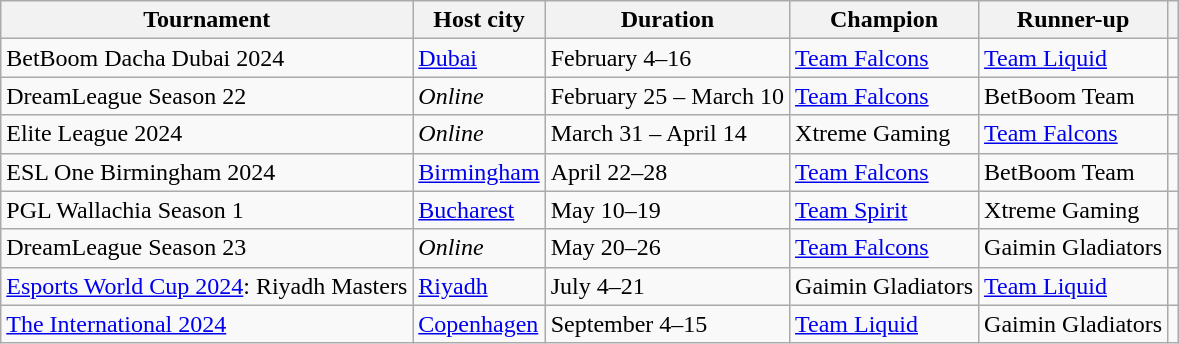<table class="wikitable">
<tr>
<th>Tournament</th>
<th>Host city</th>
<th>Duration</th>
<th>Champion</th>
<th>Runner-up</th>
<th></th>
</tr>
<tr>
<td>BetBoom Dacha Dubai 2024</td>
<td> <a href='#'>Dubai</a></td>
<td>February 4–16</td>
<td><a href='#'>Team Falcons</a></td>
<td><a href='#'>Team Liquid</a></td>
<td></td>
</tr>
<tr>
<td>DreamLeague Season 22</td>
<td><em>Online</em></td>
<td>February 25 – March 10</td>
<td><a href='#'>Team Falcons</a></td>
<td>BetBoom Team</td>
<td></td>
</tr>
<tr>
<td>Elite League 2024</td>
<td><em>Online</em></td>
<td>March 31 – April 14</td>
<td>Xtreme Gaming</td>
<td><a href='#'>Team Falcons</a></td>
<td></td>
</tr>
<tr>
<td>ESL One Birmingham 2024</td>
<td> <a href='#'>Birmingham</a></td>
<td>April 22–28</td>
<td><a href='#'>Team Falcons</a></td>
<td>BetBoom Team</td>
<td></td>
</tr>
<tr>
<td>PGL Wallachia Season 1</td>
<td> <a href='#'>Bucharest</a></td>
<td>May 10–19</td>
<td><a href='#'>Team Spirit</a></td>
<td>Xtreme Gaming</td>
<td></td>
</tr>
<tr>
<td>DreamLeague Season 23</td>
<td><em>Online</em></td>
<td>May 20–26</td>
<td><a href='#'>Team Falcons</a></td>
<td>Gaimin Gladiators</td>
<td></td>
</tr>
<tr>
<td><a href='#'>Esports World Cup 2024</a>: Riyadh Masters</td>
<td> <a href='#'>Riyadh</a></td>
<td>July 4–21</td>
<td>Gaimin Gladiators</td>
<td><a href='#'>Team Liquid</a></td>
<td></td>
</tr>
<tr>
<td><a href='#'>The International 2024</a></td>
<td> <a href='#'>Copenhagen</a></td>
<td>September 4–15</td>
<td><a href='#'>Team Liquid</a></td>
<td>Gaimin Gladiators</td>
<td></td>
</tr>
</table>
